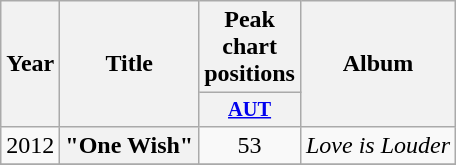<table class="wikitable plainrowheaders" style="text-align:center;" border="1">
<tr>
<th scope="col" rowspan="2">Year</th>
<th scope="col" rowspan="2">Title</th>
<th scope="col" colspan="1">Peak chart positions</th>
<th scope="col" rowspan="2">Album</th>
</tr>
<tr>
<th scope="col" style="width:3em;font-size:85%;"><a href='#'>AUT</a><br></th>
</tr>
<tr>
<td>2012</td>
<th scope="row">"One Wish"</th>
<td>53</td>
<td><em>Love is Louder</em></td>
</tr>
<tr>
</tr>
</table>
